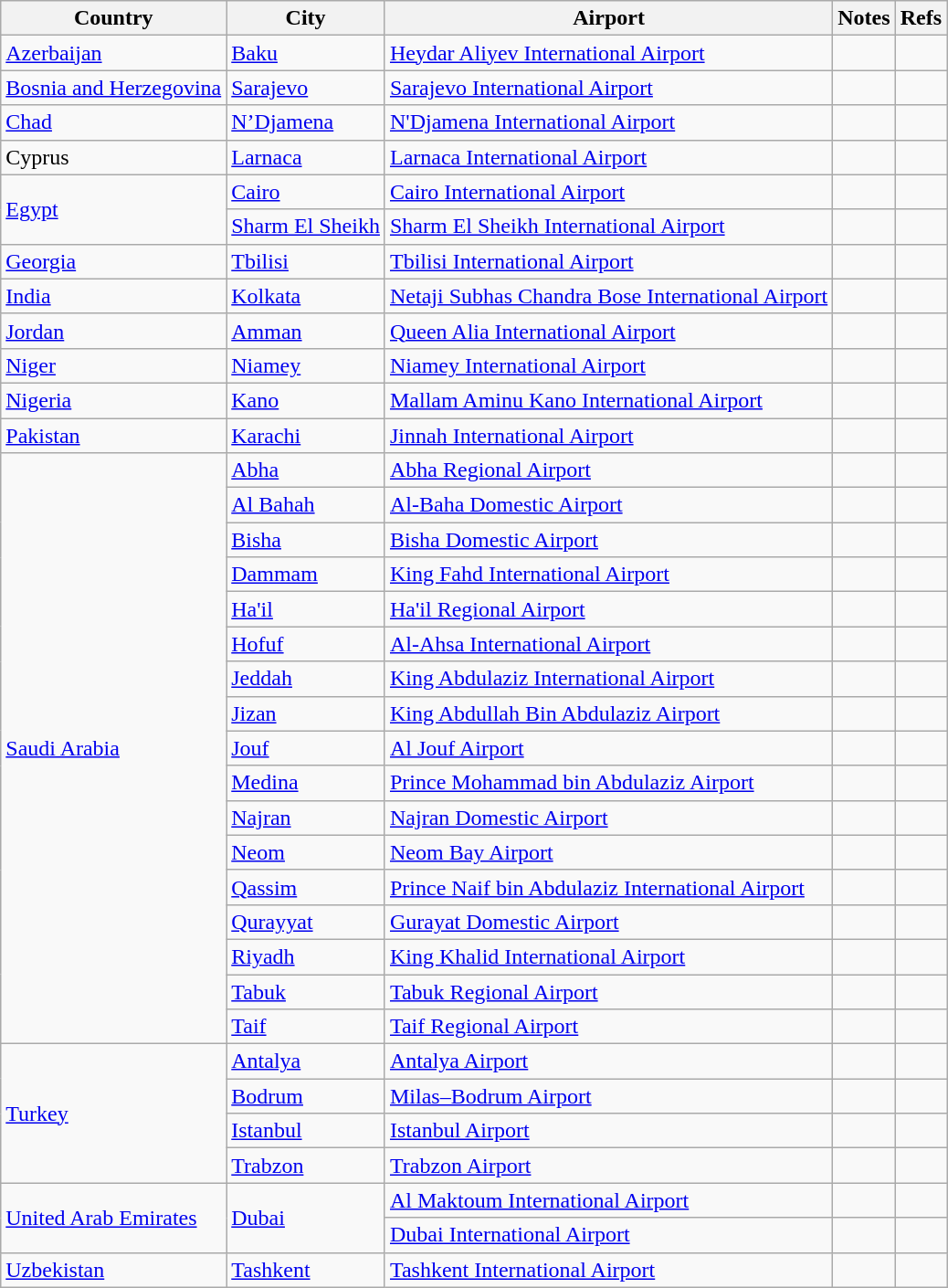<table class="wikitable sortable">
<tr>
<th>Country</th>
<th>City</th>
<th>Airport</th>
<th>Notes</th>
<th class="unsortable">Refs</th>
</tr>
<tr>
<td><a href='#'>Azerbaijan</a></td>
<td><a href='#'>Baku</a></td>
<td><a href='#'>Heydar Aliyev International Airport</a></td>
<td></td>
<td align=center></td>
</tr>
<tr>
<td><a href='#'>Bosnia and Herzegovina</a></td>
<td><a href='#'>Sarajevo</a></td>
<td><a href='#'>Sarajevo International Airport</a></td>
<td></td>
<td align=center></td>
</tr>
<tr>
<td><a href='#'>Chad</a></td>
<td><a href='#'>N’Djamena</a></td>
<td><a href='#'>N'Djamena International Airport</a></td>
<td></td>
<td align=center></td>
</tr>
<tr>
<td>Cyprus</td>
<td><a href='#'>Larnaca</a></td>
<td><a href='#'>Larnaca International Airport</a></td>
<td></td>
<td align=center></td>
</tr>
<tr>
<td rowspan="2"><a href='#'>Egypt</a></td>
<td><a href='#'>Cairo</a></td>
<td><a href='#'>Cairo International Airport</a></td>
<td align=center></td>
<td align=center></td>
</tr>
<tr>
<td><a href='#'>Sharm El Sheikh</a></td>
<td><a href='#'>Sharm El Sheikh International Airport</a></td>
<td></td>
<td align=center></td>
</tr>
<tr>
<td><a href='#'>Georgia</a></td>
<td><a href='#'>Tbilisi</a></td>
<td><a href='#'>Tbilisi International Airport</a></td>
<td></td>
<td align=center></td>
</tr>
<tr>
<td><a href='#'>India</a></td>
<td><a href='#'>Kolkata</a></td>
<td><a href='#'>Netaji Subhas Chandra Bose International Airport</a></td>
<td></td>
<td align=center></td>
</tr>
<tr>
<td><a href='#'>Jordan</a></td>
<td><a href='#'>Amman</a></td>
<td><a href='#'>Queen Alia International Airport</a></td>
<td align=center></td>
<td align=center></td>
</tr>
<tr>
<td><a href='#'>Niger</a></td>
<td><a href='#'>Niamey</a></td>
<td><a href='#'>Niamey International Airport</a></td>
<td></td>
<td align=center></td>
</tr>
<tr>
<td><a href='#'>Nigeria</a></td>
<td><a href='#'>Kano</a></td>
<td><a href='#'>Mallam Aminu Kano International Airport</a></td>
<td></td>
<td align=center></td>
</tr>
<tr>
<td><a href='#'>Pakistan</a></td>
<td><a href='#'>Karachi</a></td>
<td><a href='#'>Jinnah International Airport</a></td>
<td align=center></td>
<td align=center></td>
</tr>
<tr>
<td rowspan="17"><a href='#'>Saudi Arabia</a></td>
<td><a href='#'>Abha</a></td>
<td><a href='#'>Abha Regional Airport</a></td>
<td align=center></td>
<td align=center></td>
</tr>
<tr>
<td><a href='#'>Al Bahah</a></td>
<td><a href='#'>Al-Baha Domestic Airport</a></td>
<td align=center></td>
<td align=center></td>
</tr>
<tr>
<td><a href='#'>Bisha</a></td>
<td><a href='#'>Bisha Domestic Airport</a></td>
<td align=center></td>
<td align=center></td>
</tr>
<tr>
<td><a href='#'>Dammam</a></td>
<td><a href='#'>King Fahd International Airport</a></td>
<td></td>
<td align=center></td>
</tr>
<tr>
<td><a href='#'>Ha'il</a></td>
<td><a href='#'>Ha'il Regional Airport</a></td>
<td align=center></td>
<td align=center></td>
</tr>
<tr>
<td><a href='#'>Hofuf</a></td>
<td><a href='#'>Al-Ahsa International Airport</a></td>
<td align=center></td>
<td align=center></td>
</tr>
<tr>
<td><a href='#'>Jeddah</a></td>
<td><a href='#'>King Abdulaziz International Airport</a></td>
<td></td>
<td align=center></td>
</tr>
<tr>
<td><a href='#'>Jizan</a></td>
<td><a href='#'>King Abdullah Bin Abdulaziz Airport</a></td>
<td align=center></td>
<td align=center></td>
</tr>
<tr>
<td><a href='#'>Jouf</a></td>
<td><a href='#'>Al Jouf Airport</a></td>
<td align=center></td>
<td align=center></td>
</tr>
<tr>
<td><a href='#'>Medina</a></td>
<td><a href='#'>Prince Mohammad bin Abdulaziz Airport</a></td>
<td align=center></td>
<td align=center></td>
</tr>
<tr>
<td><a href='#'>Najran</a></td>
<td><a href='#'>Najran Domestic Airport</a></td>
<td align=center></td>
<td align=center></td>
</tr>
<tr>
<td><a href='#'>Neom</a></td>
<td><a href='#'>Neom Bay Airport</a></td>
<td align=center></td>
<td align=center></td>
</tr>
<tr>
<td><a href='#'>Qassim</a></td>
<td><a href='#'>Prince Naif bin Abdulaziz International Airport</a></td>
<td align=center></td>
<td align=center></td>
</tr>
<tr>
<td><a href='#'>Qurayyat</a></td>
<td><a href='#'>Gurayat Domestic Airport</a></td>
<td align=center></td>
<td align=center></td>
</tr>
<tr>
<td><a href='#'>Riyadh</a></td>
<td><a href='#'>King Khalid International Airport</a></td>
<td></td>
<td align=center></td>
</tr>
<tr>
<td><a href='#'>Tabuk</a></td>
<td><a href='#'>Tabuk Regional Airport</a></td>
<td align=center></td>
<td align=center></td>
</tr>
<tr>
<td><a href='#'>Taif</a></td>
<td><a href='#'>Taif Regional Airport</a></td>
<td align=center></td>
<td align=center></td>
</tr>
<tr>
<td rowspan="4"><a href='#'>Turkey</a></td>
<td><a href='#'>Antalya</a></td>
<td><a href='#'>Antalya Airport</a></td>
<td></td>
<td align=center></td>
</tr>
<tr>
<td><a href='#'>Bodrum</a></td>
<td><a href='#'>Milas–Bodrum Airport</a></td>
<td></td>
<td align=center></td>
</tr>
<tr>
<td><a href='#'>Istanbul</a></td>
<td><a href='#'>Istanbul Airport</a></td>
<td align=center></td>
<td align=center></td>
</tr>
<tr>
<td><a href='#'>Trabzon</a></td>
<td><a href='#'>Trabzon Airport</a></td>
<td></td>
<td align=center></td>
</tr>
<tr>
<td rowspan="2"><a href='#'>United Arab Emirates</a></td>
<td rowspan="2"><a href='#'>Dubai</a></td>
<td><a href='#'>Al Maktoum International Airport</a></td>
<td align=center></td>
<td align=center></td>
</tr>
<tr>
<td><a href='#'>Dubai International Airport</a></td>
<td align=center></td>
<td align=center></td>
</tr>
<tr>
<td><a href='#'>Uzbekistan</a></td>
<td><a href='#'>Tashkent</a></td>
<td><a href='#'>Tashkent International Airport</a></td>
<td></td>
<td align=center></td>
</tr>
</table>
